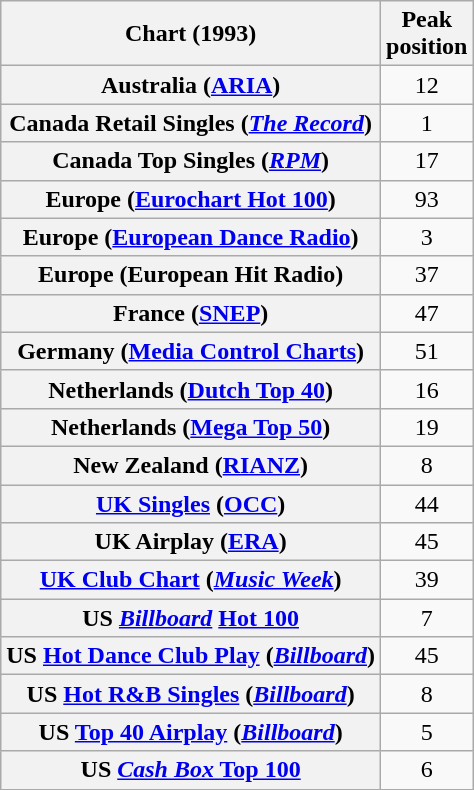<table class="wikitable sortable plainrowheaders">
<tr>
<th scope="col">Chart (1993)</th>
<th scope="col">Peak<br>position</th>
</tr>
<tr>
<th scope="row">Australia (<a href='#'>ARIA</a>)</th>
<td align="center">12</td>
</tr>
<tr>
<th scope="row">Canada Retail Singles (<em><a href='#'>The Record</a></em>)</th>
<td align="center">1</td>
</tr>
<tr>
<th scope="row">Canada Top Singles (<em><a href='#'>RPM</a></em>)</th>
<td align="center">17</td>
</tr>
<tr>
<th scope="row">Europe (<a href='#'>Eurochart Hot 100</a>)</th>
<td align="center">93</td>
</tr>
<tr>
<th scope="row">Europe (<a href='#'>European Dance Radio</a>)</th>
<td align="center">3</td>
</tr>
<tr>
<th scope="row">Europe (European Hit Radio)</th>
<td align="center">37</td>
</tr>
<tr>
<th scope="row">France (<a href='#'>SNEP</a>)</th>
<td align="center">47</td>
</tr>
<tr>
<th scope="row">Germany (<a href='#'>Media Control Charts</a>)</th>
<td align="center">51</td>
</tr>
<tr>
<th scope="row">Netherlands (<a href='#'>Dutch Top 40</a>)</th>
<td align="center">16</td>
</tr>
<tr>
<th scope="row">Netherlands (<a href='#'>Mega Top 50</a>)</th>
<td align="center">19</td>
</tr>
<tr>
<th scope="row">New Zealand (<a href='#'>RIANZ</a>)</th>
<td align="center">8</td>
</tr>
<tr>
<th scope="row"><a href='#'>UK Singles</a> (<a href='#'>OCC</a>)</th>
<td align="center">44</td>
</tr>
<tr>
<th scope="row">UK Airplay (<a href='#'>ERA</a>)</th>
<td align="center">45</td>
</tr>
<tr>
<th scope="row"><a href='#'>UK Club Chart</a> (<em><a href='#'>Music Week</a></em>)</th>
<td align="center">39</td>
</tr>
<tr>
<th scope="row">US <em><a href='#'>Billboard</a></em> <a href='#'>Hot 100</a></th>
<td align="center">7</td>
</tr>
<tr>
<th scope="row">US <a href='#'>Hot Dance Club Play</a> (<em><a href='#'>Billboard</a></em>)</th>
<td align="center">45</td>
</tr>
<tr>
<th scope="row">US <a href='#'>Hot R&B Singles</a> (<em><a href='#'>Billboard</a></em>)</th>
<td align="center">8</td>
</tr>
<tr>
<th scope="row">US <a href='#'>Top 40 Airplay</a> (<em><a href='#'>Billboard</a></em>)</th>
<td align="center">5</td>
</tr>
<tr>
<th scope="row">US <a href='#'><em>Cash Box</em> Top 100</a></th>
<td align="center">6</td>
</tr>
</table>
